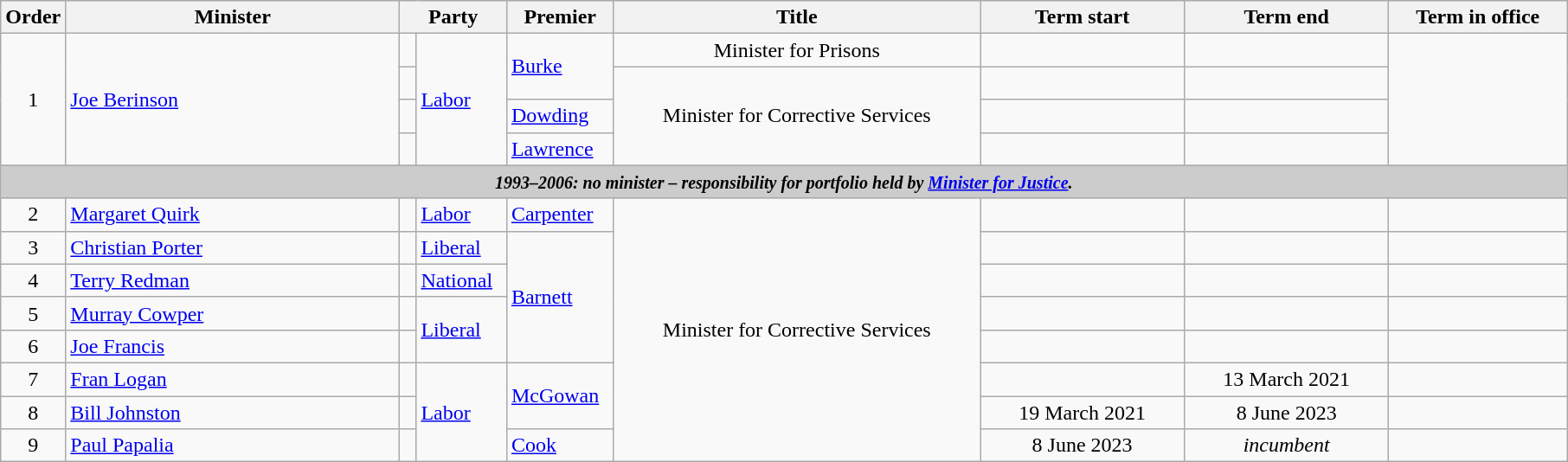<table class="wikitable">
<tr>
<th width=5>Order</th>
<th width=250>Minister</th>
<th width=75 colspan="2">Party</th>
<th width=75>Premier</th>
<th width=275>Title</th>
<th width=150>Term start</th>
<th width=150>Term end</th>
<th width=130>Term in office</th>
</tr>
<tr>
<td rowspan="4" align=center>1</td>
<td rowspan="4"><a href='#'>Joe Berinson</a></td>
<td> </td>
<td rowspan="4"><a href='#'>Labor</a></td>
<td rowspan="2"><a href='#'>Burke</a></td>
<td align=center>Minister for Prisons</td>
<td align=center></td>
<td align=center></td>
<td rowspan="4" align=center></td>
</tr>
<tr>
<td> </td>
<td rowspan="3" align=center>Minister for Corrective Services</td>
<td align=center></td>
<td align=center></td>
</tr>
<tr>
<td> </td>
<td><a href='#'>Dowding</a></td>
<td align=center></td>
<td align=center></td>
</tr>
<tr>
<td> </td>
<td><a href='#'>Lawrence</a></td>
<td align=center></td>
<td align=center></td>
</tr>
<tr>
<th colspan=9 style="background: #cccccc;"><small><strong><em>1993–2006: no minister – responsibility for portfolio held by <a href='#'>Minister for Justice</a>.</em></strong></small></th>
</tr>
<tr>
<td align=center>2</td>
<td><a href='#'>Margaret Quirk</a></td>
<td> </td>
<td><a href='#'>Labor</a></td>
<td><a href='#'>Carpenter</a></td>
<td rowspan="8" align="center">Minister for Corrective Services</td>
<td align=center></td>
<td align=center></td>
<td align=center></td>
</tr>
<tr>
<td align=center>3</td>
<td><a href='#'>Christian Porter</a></td>
<td> </td>
<td><a href='#'>Liberal</a></td>
<td rowspan="4"><a href='#'>Barnett</a></td>
<td align=center></td>
<td align=center></td>
<td align=center></td>
</tr>
<tr>
<td align=center>4</td>
<td><a href='#'>Terry Redman</a></td>
<td> </td>
<td><a href='#'>National</a></td>
<td align=center></td>
<td align=center></td>
<td align=center></td>
</tr>
<tr>
<td align=center>5</td>
<td><a href='#'>Murray Cowper</a></td>
<td> </td>
<td rowspan="2"><a href='#'>Liberal</a></td>
<td align=center></td>
<td align=center></td>
<td align=center></td>
</tr>
<tr>
<td align=center>6</td>
<td><a href='#'>Joe Francis</a></td>
<td> </td>
<td align=center></td>
<td align=center></td>
<td align=center></td>
</tr>
<tr>
<td align=center>7</td>
<td><a href='#'>Fran Logan</a></td>
<td> </td>
<td rowspan="3"><a href='#'>Labor</a></td>
<td rowspan="2"><a href='#'>McGowan</a></td>
<td align=center></td>
<td align=center>13 March 2021</td>
<td align=center></td>
</tr>
<tr>
<td align=center>8</td>
<td><a href='#'>Bill Johnston</a></td>
<td> </td>
<td align=center>19 March 2021</td>
<td align=center>8 June 2023</td>
<td align=center></td>
</tr>
<tr>
<td align=center>9</td>
<td><a href='#'>Paul Papalia</a></td>
<td> </td>
<td><a href='#'>Cook</a></td>
<td align=center>8 June 2023</td>
<td align=center><em>incumbent</em></td>
<td align=center></td>
</tr>
</table>
